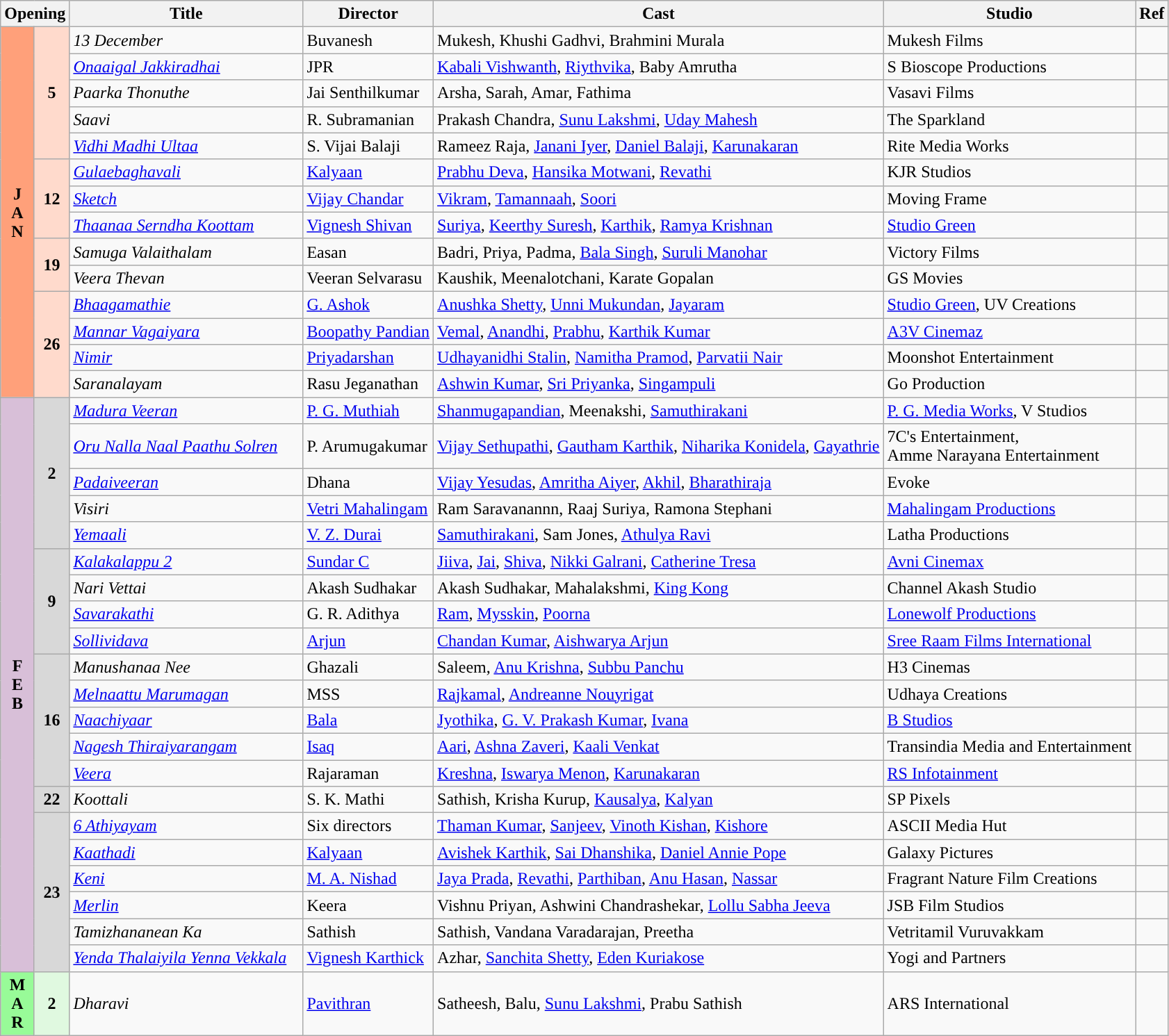<table class="wikitable sortable">
<tr style="background">
<th colspan="2">Opening</th>
<th style="width:20%;">Title</th>
<th>Director</th>
<th>Cast</th>
<th>Studio</th>
<th>Ref</th>
</tr>
<tr January!>
<td rowspan="14" style="text-align:center; background:#ffa07a; textcolor:#000;"><strong>J<br>A<br>N</strong></td>
<td rowspan="5" style="text-align:center; background:#ffdacc;"><strong>5</strong></td>
<td><em>13 December</em></td>
<td>Buvanesh</td>
<td>Mukesh, Khushi Gadhvi, Brahmini Murala</td>
<td>Mukesh Films</td>
<td></td>
</tr>
<tr>
<td><em><a href='#'>Onaaigal Jakkiradhai</a></em></td>
<td>JPR</td>
<td><a href='#'>Kabali Vishwanth</a>, <a href='#'>Riythvika</a>, Baby Amrutha</td>
<td>S Bioscope Productions</td>
<td></td>
</tr>
<tr>
<td><em>Paarka Thonuthe</em></td>
<td>Jai Senthilkumar</td>
<td>Arsha, Sarah, Amar, Fathima</td>
<td>Vasavi Films</td>
<td></td>
</tr>
<tr>
<td><em>Saavi</em></td>
<td>R. Subramanian</td>
<td>Prakash Chandra, <a href='#'>Sunu Lakshmi</a>, <a href='#'>Uday Mahesh</a></td>
<td>The Sparkland</td>
<td></td>
</tr>
<tr>
<td><em><a href='#'>Vidhi Madhi Ultaa</a></em></td>
<td>S. Vijai Balaji</td>
<td>Rameez Raja, <a href='#'>Janani Iyer</a>, <a href='#'>Daniel Balaji</a>, <a href='#'>Karunakaran</a></td>
<td>Rite Media Works</td>
<td></td>
</tr>
<tr>
<td rowspan="3" style="text-align:center; background:#ffdacc;"><strong>12</strong></td>
<td><em><a href='#'>Gulaebaghavali</a></em></td>
<td><a href='#'>Kalyaan</a></td>
<td><a href='#'>Prabhu Deva</a>, <a href='#'>Hansika Motwani</a>, <a href='#'>Revathi</a></td>
<td>KJR Studios</td>
<td></td>
</tr>
<tr>
<td><em><a href='#'>Sketch</a></em></td>
<td><a href='#'>Vijay Chandar</a></td>
<td><a href='#'>Vikram</a>, <a href='#'>Tamannaah</a>, <a href='#'>Soori</a></td>
<td>Moving Frame</td>
<td></td>
</tr>
<tr>
<td><em><a href='#'>Thaanaa Serndha Koottam</a></em></td>
<td><a href='#'>Vignesh Shivan</a></td>
<td><a href='#'>Suriya</a>, <a href='#'>Keerthy Suresh</a>, <a href='#'>Karthik</a>, <a href='#'>Ramya Krishnan</a></td>
<td><a href='#'>Studio Green</a></td>
<td></td>
</tr>
<tr>
<td rowspan="2" style="text-align:center; background:#ffdacc;"><strong>19</strong></td>
<td><em>Samuga Valaithalam</em></td>
<td>Easan</td>
<td>Badri, Priya, Padma, <a href='#'>Bala Singh</a>, <a href='#'>Suruli Manohar</a></td>
<td>Victory  Films</td>
<td></td>
</tr>
<tr>
<td><em>Veera Thevan</em></td>
<td>Veeran Selvarasu</td>
<td>Kaushik, Meenalotchani, Karate Gopalan</td>
<td>GS Movies</td>
<td></td>
</tr>
<tr>
<td rowspan="4" style="text-align:center; background:#ffdacc;"><strong>26</strong></td>
<td><em><a href='#'>Bhaagamathie</a></em></td>
<td><a href='#'>G. Ashok</a></td>
<td><a href='#'>Anushka Shetty</a>, <a href='#'>Unni Mukundan</a>, <a href='#'>Jayaram</a></td>
<td><a href='#'>Studio Green</a>, UV Creations</td>
<td></td>
</tr>
<tr>
<td><em><a href='#'>Mannar Vagaiyara</a></em></td>
<td><a href='#'>Boopathy Pandian</a></td>
<td><a href='#'>Vemal</a>, <a href='#'>Anandhi</a>, <a href='#'>Prabhu</a>, <a href='#'>Karthik Kumar</a></td>
<td><a href='#'>A3V Cinemaz</a></td>
<td></td>
</tr>
<tr>
<td><em><a href='#'>Nimir</a></em></td>
<td><a href='#'>Priyadarshan</a></td>
<td><a href='#'>Udhayanidhi Stalin</a>, <a href='#'>Namitha Pramod</a>, <a href='#'>Parvatii Nair</a></td>
<td>Moonshot Entertainment</td>
<td></td>
</tr>
<tr>
<td><em>Saranalayam</em></td>
<td>Rasu Jeganathan</td>
<td><a href='#'>Ashwin Kumar</a>, <a href='#'>Sri Priyanka</a>, <a href='#'>Singampuli</a></td>
<td>Go Production</td>
<td></td>
</tr>
<tr February !>
<td rowspan="21" style="text-align:center; background:thistle; textcolor:#000;"><strong>F<br>E<br>B</strong></td>
<td rowspan="5" style="text-align:center; background:#d8d8d8;"><strong>2</strong></td>
<td><em><a href='#'>Madura Veeran</a></em></td>
<td><a href='#'>P. G. Muthiah</a></td>
<td><a href='#'>Shanmugapandian</a>, Meenakshi, <a href='#'>Samuthirakani</a></td>
<td><a href='#'>P. G. Media Works</a>, V Studios</td>
<td></td>
</tr>
<tr>
<td><em><a href='#'>Oru Nalla Naal Paathu Solren</a></em></td>
<td>P. Arumugakumar</td>
<td><a href='#'>Vijay Sethupathi</a>, <a href='#'>Gautham Karthik</a>, <a href='#'>Niharika Konidela</a>, <a href='#'>Gayathrie</a></td>
<td>7C's Entertainment,<br>Amme Narayana Entertainment</td>
<td></td>
</tr>
<tr>
<td><em><a href='#'>Padaiveeran</a></em></td>
<td>Dhana</td>
<td><a href='#'>Vijay Yesudas</a>, <a href='#'>Amritha Aiyer</a>, <a href='#'>Akhil</a>, <a href='#'>Bharathiraja</a></td>
<td>Evoke</td>
<td></td>
</tr>
<tr>
<td><em>Visiri</em></td>
<td><a href='#'>Vetri Mahalingam</a></td>
<td>Ram Saravanannn, Raaj Suriya, Ramona Stephani</td>
<td><a href='#'>Mahalingam Productions</a></td>
<td></td>
</tr>
<tr>
<td><em><a href='#'>Yemaali</a></em></td>
<td><a href='#'>V. Z. Durai</a></td>
<td><a href='#'>Samuthirakani</a>, Sam Jones, <a href='#'>Athulya Ravi</a></td>
<td>Latha Productions</td>
<td></td>
</tr>
<tr>
<td rowspan="4" style="text-align:center; background:#d8d8d8;"><strong>9</strong></td>
<td><em><a href='#'>Kalakalappu 2</a></em></td>
<td><a href='#'>Sundar C</a></td>
<td><a href='#'>Jiiva</a>, <a href='#'>Jai</a>, <a href='#'>Shiva</a>, <a href='#'>Nikki Galrani</a>, <a href='#'>Catherine Tresa</a></td>
<td><a href='#'>Avni Cinemax</a></td>
<td></td>
</tr>
<tr>
<td><em>Nari Vettai</em></td>
<td>Akash Sudhakar</td>
<td>Akash Sudhakar, Mahalakshmi, <a href='#'>King Kong</a></td>
<td>Channel Akash Studio</td>
<td></td>
</tr>
<tr>
<td><em><a href='#'>Savarakathi</a></em></td>
<td>G. R. Adithya</td>
<td><a href='#'>Ram</a>, <a href='#'>Mysskin</a>, <a href='#'>Poorna</a></td>
<td><a href='#'>Lonewolf Productions</a></td>
<td></td>
</tr>
<tr>
<td><em><a href='#'>Sollividava</a></em></td>
<td><a href='#'>Arjun</a></td>
<td><a href='#'>Chandan Kumar</a>, <a href='#'>Aishwarya Arjun</a></td>
<td><a href='#'>Sree Raam Films International</a></td>
<td></td>
</tr>
<tr>
<td rowspan="5" style="text-align:center; background:#d8d8d8;"><strong>16</strong></td>
<td><em>Manushanaa Nee</em></td>
<td>Ghazali</td>
<td>Saleem, <a href='#'>Anu Krishna</a>, <a href='#'>Subbu Panchu</a></td>
<td>H3 Cinemas</td>
<td></td>
</tr>
<tr>
<td><em><a href='#'>Melnaattu Marumagan</a></em></td>
<td>MSS</td>
<td><a href='#'>Rajkamal</a>, <a href='#'>Andreanne Nouyrigat</a></td>
<td>Udhaya Creations</td>
<td></td>
</tr>
<tr>
<td><em><a href='#'>Naachiyaar</a></em></td>
<td><a href='#'>Bala</a></td>
<td><a href='#'>Jyothika</a>, <a href='#'>G. V. Prakash Kumar</a>, <a href='#'>Ivana</a></td>
<td><a href='#'>B Studios</a></td>
<td></td>
</tr>
<tr>
<td><em><a href='#'>Nagesh Thiraiyarangam</a></em></td>
<td><a href='#'>Isaq</a></td>
<td><a href='#'>Aari</a>, <a href='#'>Ashna Zaveri</a>, <a href='#'>Kaali Venkat</a></td>
<td>Transindia Media and Entertainment</td>
<td></td>
</tr>
<tr>
<td><em><a href='#'>Veera</a></em></td>
<td>Rajaraman</td>
<td><a href='#'>Kreshna</a>, <a href='#'>Iswarya Menon</a>, <a href='#'>Karunakaran</a></td>
<td><a href='#'>RS Infotainment</a></td>
<td></td>
</tr>
<tr>
<td rowspan="1" style="text-align:center; background:#d8d8d8;"><strong>22</strong></td>
<td><em>Koottali</em></td>
<td>S. K. Mathi</td>
<td>Sathish, Krisha Kurup, <a href='#'>Kausalya</a>, <a href='#'>Kalyan</a></td>
<td>SP Pixels</td>
<td></td>
</tr>
<tr>
<td rowspan="6" style="text-align:center; background:#d8d8d8;"><strong>23</strong></td>
<td><em><a href='#'>6 Athiyayam</a></em></td>
<td>Six directors</td>
<td><a href='#'>Thaman Kumar</a>, <a href='#'>Sanjeev</a>, <a href='#'>Vinoth Kishan</a>, <a href='#'>Kishore</a></td>
<td>ASCII Media Hut</td>
<td></td>
</tr>
<tr>
<td><em><a href='#'>Kaathadi</a></em></td>
<td><a href='#'>Kalyaan</a></td>
<td><a href='#'>Avishek Karthik</a>, <a href='#'>Sai Dhanshika</a>, <a href='#'>Daniel Annie Pope</a></td>
<td>Galaxy Pictures</td>
<td></td>
</tr>
<tr>
<td><em><a href='#'>Keni</a></em></td>
<td><a href='#'>M. A. Nishad</a></td>
<td><a href='#'>Jaya Prada</a>, <a href='#'>Revathi</a>, <a href='#'>Parthiban</a>, <a href='#'>Anu Hasan</a>, <a href='#'>Nassar</a></td>
<td>Fragrant Nature Film Creations</td>
<td></td>
</tr>
<tr>
<td><em><a href='#'>Merlin</a></em></td>
<td>Keera</td>
<td>Vishnu Priyan, Ashwini Chandrashekar, <a href='#'>Lollu Sabha Jeeva</a></td>
<td>JSB Film Studios</td>
<td></td>
</tr>
<tr>
<td><em>Tamizhananean Ka</em></td>
<td>Sathish</td>
<td>Sathish, Vandana Varadarajan, Preetha</td>
<td>Vetritamil Vuruvakkam</td>
<td></td>
</tr>
<tr>
<td><em><a href='#'>Yenda Thalaiyila Yenna Vekkala</a></em></td>
<td><a href='#'>Vignesh Karthick</a></td>
<td>Azhar, <a href='#'>Sanchita Shetty</a>, <a href='#'>Eden Kuriakose</a></td>
<td>Yogi and Partners</td>
<td></td>
</tr>
<tr March !>
<td rowspan="1" style="text-align:center; background:#98fb98; textcolor:#000;"><strong>M<br>A<br>R</strong></td>
<td rowspan="1" style="text-align:center; background:#e0f9e0;"><strong>2</strong></td>
<td><em>Dharavi</em></td>
<td><a href='#'>Pavithran</a></td>
<td>Satheesh, Balu, <a href='#'>Sunu Lakshmi</a>, Prabu Sathish</td>
<td>ARS International</td>
<td></td>
</tr>
</table>
